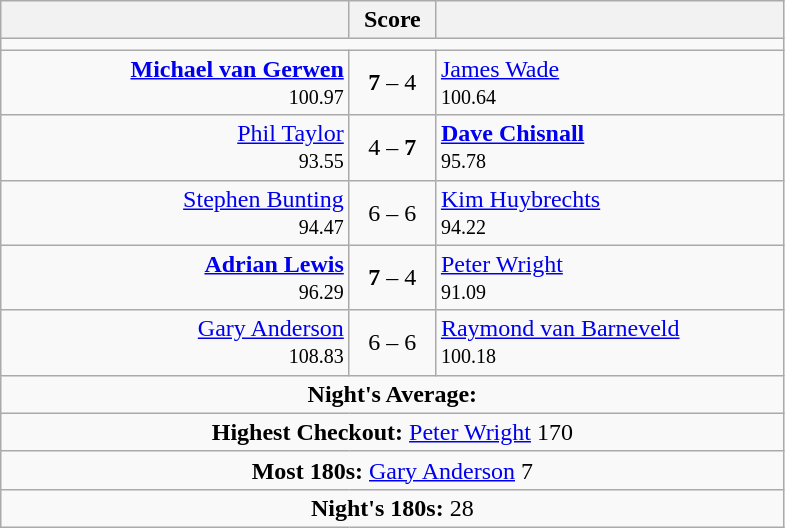<table class=wikitable style="text-align:center">
<tr>
<th width=225></th>
<th width=50>Score</th>
<th width=225></th>
</tr>
<tr align=centre>
<td colspan="3"></td>
</tr>
<tr align=left>
<td align=right><strong><a href='#'>Michael van Gerwen</a></strong> <br><small><span>100.97</span></small></td>
<td align=center><strong>7</strong> – 4</td>
<td> <a href='#'>James Wade</a> <br><small><span>100.64</span></small></td>
</tr>
<tr align=left>
<td align=right><a href='#'>Phil Taylor</a>  <br><small><span>93.55</span></small></td>
<td align=center>4 – <strong>7</strong></td>
<td> <strong><a href='#'>Dave Chisnall</a></strong> <br><small><span>95.78</span></small></td>
</tr>
<tr align=left>
<td align=right><a href='#'>Stephen Bunting</a>  <br><small><span>94.47</span></small></td>
<td align=center>6 – 6</td>
<td> <a href='#'>Kim Huybrechts</a> <br><small><span>94.22</span></small></td>
</tr>
<tr align=left>
<td align=right><strong><a href='#'>Adrian Lewis</a></strong>  <br><small><span>96.29</span></small></td>
<td align=center><strong>7</strong> – 4</td>
<td> <a href='#'>Peter Wright</a> <br><small><span>91.09</span></small></td>
</tr>
<tr align=left>
<td align=right><a href='#'>Gary Anderson</a>  <br><small><span>108.83</span></small></td>
<td align=center>6 – 6</td>
<td> <a href='#'>Raymond van Barneveld</a> <br><small><span>100.18</span></small></td>
</tr>
<tr align=center>
<td colspan="3"><strong>Night's Average:</strong> </td>
</tr>
<tr align=center>
<td colspan="3"><strong>Highest Checkout:</strong>  <a href='#'>Peter Wright</a> 170</td>
</tr>
<tr align=center>
<td colspan="3"><strong>Most 180s:</strong>  <a href='#'>Gary Anderson</a> 7</td>
</tr>
<tr align=center>
<td colspan="3"><strong>Night's 180s:</strong> 28</td>
</tr>
</table>
